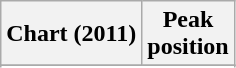<table class="wikitable sortable plainrowheaders">
<tr>
<th scope="col">Chart (2011)</th>
<th scope="col">Peak<br>position</th>
</tr>
<tr>
</tr>
<tr>
</tr>
</table>
